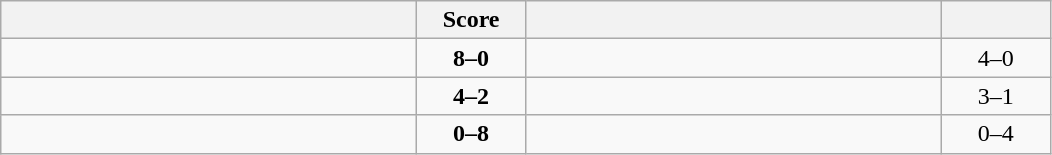<table class="wikitable" style="text-align: center; ">
<tr>
<th align="right" width="270"></th>
<th width="65">Score</th>
<th align="left" width="270"></th>
<th width="65"></th>
</tr>
<tr>
<td align="left"><strong></strong></td>
<td><strong>8–0</strong></td>
<td align="left"></td>
<td>4–0 <strong></strong></td>
</tr>
<tr>
<td align="left"><strong></strong></td>
<td><strong>4–2</strong></td>
<td align="left"></td>
<td>3–1 <strong></strong></td>
</tr>
<tr>
<td align="left"></td>
<td><strong>0–8</strong></td>
<td align="left"><strong></strong></td>
<td>0–4 <strong></strong></td>
</tr>
</table>
